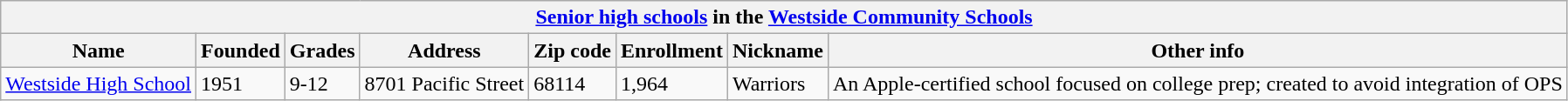<table class="wikitable">
<tr>
<th align="center" colspan="8"><a href='#'>Senior high schools</a> in the <a href='#'>Westside Community Schools</a></th>
</tr>
<tr>
<th>Name</th>
<th>Founded</th>
<th>Grades</th>
<th>Address</th>
<th>Zip code</th>
<th>Enrollment</th>
<th>Nickname</th>
<th>Other info</th>
</tr>
<tr>
<td><a href='#'>Westside High School</a></td>
<td>1951</td>
<td>9-12</td>
<td>8701 Pacific Street</td>
<td>68114</td>
<td>1,964</td>
<td>Warriors</td>
<td>An Apple-certified school focused on college prep; created to avoid integration of OPS</td>
</tr>
</table>
